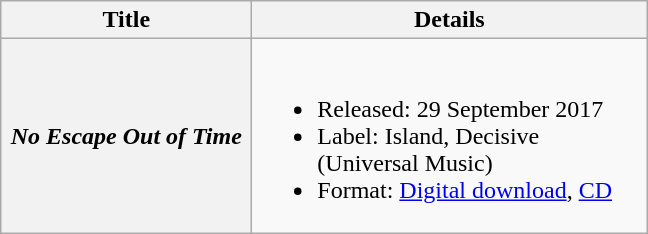<table class="wikitable plainrowheaders">
<tr>
<th scope="col" style="width:10em;">Title</th>
<th scope="col" style="width:16em;">Details</th>
</tr>
<tr>
<th scope="row"><em>No Escape Out of Time</em></th>
<td><br><ul><li>Released: 29 September 2017</li><li>Label: Island, Decisive (Universal Music)</li><li>Format: <a href='#'>Digital download</a>, <a href='#'>CD</a></li></ul></td>
</tr>
</table>
